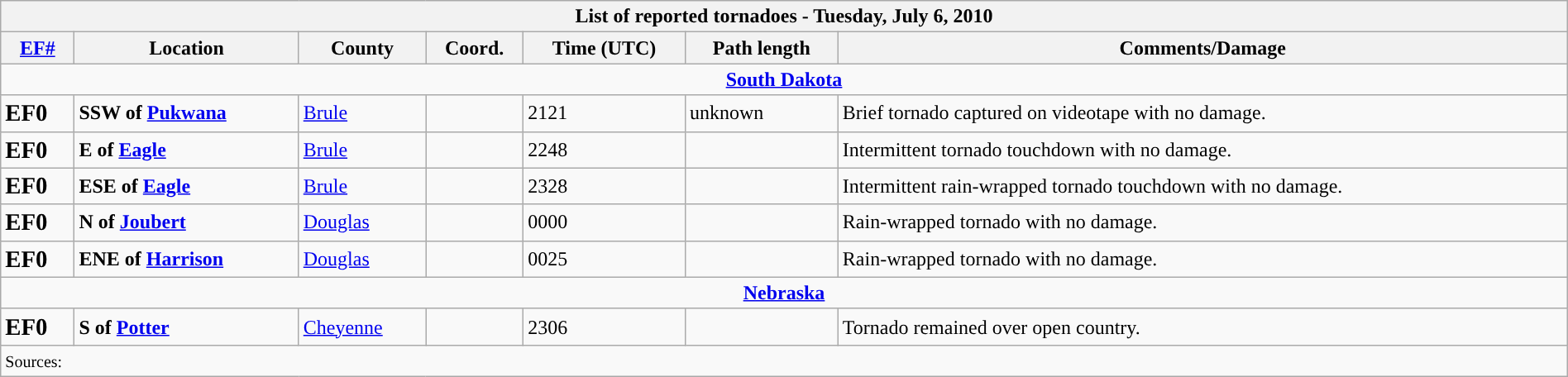<table class="wikitable collapsible" style="width:100%;">
<tr>
<th colspan="7">List of reported tornadoes - Tuesday, July 6, 2010</th>
</tr>
<tr>
<th><a href='#'>EF#</a></th>
<th>Location</th>
<th>County</th>
<th>Coord.</th>
<th>Time (UTC)</th>
<th>Path length</th>
<th>Comments/Damage</th>
</tr>
<tr>
<td colspan="7" style="text-align:center;"><strong><a href='#'>South Dakota</a></strong></td>
</tr>
<tr>
<td><big><strong>EF0</strong></big></td>
<td><strong>SSW of <a href='#'>Pukwana</a></strong></td>
<td><a href='#'>Brule</a></td>
<td></td>
<td>2121</td>
<td>unknown</td>
<td>Brief tornado captured on videotape with no damage.</td>
</tr>
<tr>
<td><big><strong>EF0</strong></big></td>
<td><strong>E of <a href='#'>Eagle</a></strong></td>
<td><a href='#'>Brule</a></td>
<td></td>
<td>2248</td>
<td></td>
<td>Intermittent tornado touchdown with no damage.</td>
</tr>
<tr>
<td><big><strong>EF0</strong></big></td>
<td><strong>ESE of <a href='#'>Eagle</a></strong></td>
<td><a href='#'>Brule</a></td>
<td></td>
<td>2328</td>
<td></td>
<td>Intermittent rain-wrapped tornado touchdown with no damage.</td>
</tr>
<tr>
<td><big><strong>EF0</strong></big></td>
<td><strong>N of <a href='#'>Joubert</a></strong></td>
<td><a href='#'>Douglas</a></td>
<td></td>
<td>0000</td>
<td></td>
<td>Rain-wrapped tornado with no damage.</td>
</tr>
<tr>
<td><big><strong>EF0</strong></big></td>
<td><strong>ENE of <a href='#'>Harrison</a></strong></td>
<td><a href='#'>Douglas</a></td>
<td></td>
<td>0025</td>
<td></td>
<td>Rain-wrapped tornado with no damage.</td>
</tr>
<tr>
<td colspan="7" style="text-align:center;"><strong><a href='#'>Nebraska</a></strong></td>
</tr>
<tr>
<td><big><strong>EF0</strong></big></td>
<td><strong>S of <a href='#'>Potter</a></strong></td>
<td><a href='#'>Cheyenne</a></td>
<td></td>
<td>2306</td>
<td></td>
<td>Tornado remained over open country.</td>
</tr>
<tr>
<td colspan="7"><small>Sources: </small></td>
</tr>
</table>
